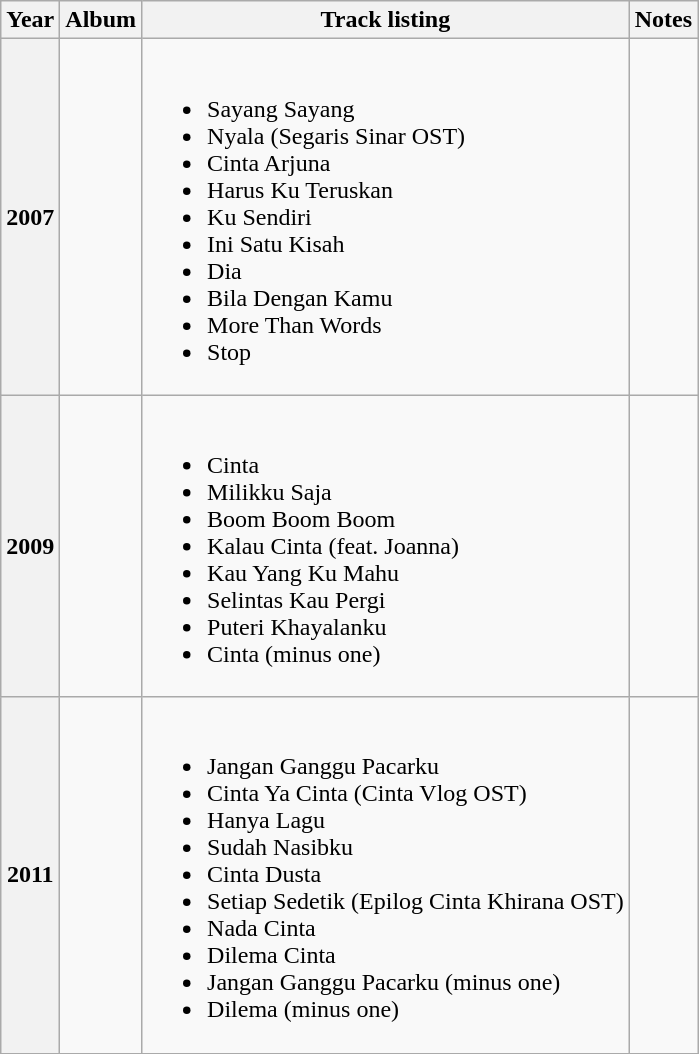<table class="wikitable plainrowheaders">
<tr>
<th scope="col" rowspan="1">Year</th>
<th scope="col" rowspan="1">Album</th>
<th scope="col" rowspan="1">Track listing</th>
<th scope="col" rowspan="1">Notes</th>
</tr>
<tr>
<th scope="row">2007</th>
<td scope="row1"></td>
<td scope="row1"><br><ul><li>Sayang Sayang</li><li>Nyala (Segaris Sinar OST)</li><li>Cinta Arjuna</li><li>Harus Ku Teruskan</li><li>Ku Sendiri</li><li>Ini Satu Kisah</li><li>Dia</li><li>Bila Dengan Kamu</li><li>More Than Words</li><li>Stop</li></ul></td>
<td></td>
</tr>
<tr>
<th scope="row">2009</th>
<td scope="row2"></td>
<td scope="row2"><br><ul><li>Cinta</li><li>Milikku Saja</li><li>Boom Boom Boom</li><li>Kalau Cinta (feat. Joanna)</li><li>Kau Yang Ku Mahu</li><li>Selintas Kau Pergi</li><li>Puteri Khayalanku</li><li>Cinta (minus one)</li></ul></td>
<td></td>
</tr>
<tr>
<th scope="row">2011</th>
<td scope="row2"></td>
<td scope="row2"><br><ul><li>Jangan Ganggu Pacarku</li><li>Cinta Ya Cinta (Cinta Vlog OST)</li><li>Hanya Lagu</li><li>Sudah Nasibku</li><li>Cinta Dusta</li><li>Setiap Sedetik (Epilog Cinta Khirana OST)</li><li>Nada Cinta</li><li>Dilema Cinta</li><li>Jangan Ganggu Pacarku (minus one)</li><li>Dilema (minus one)</li></ul></td>
<td></td>
</tr>
<tr>
</tr>
</table>
